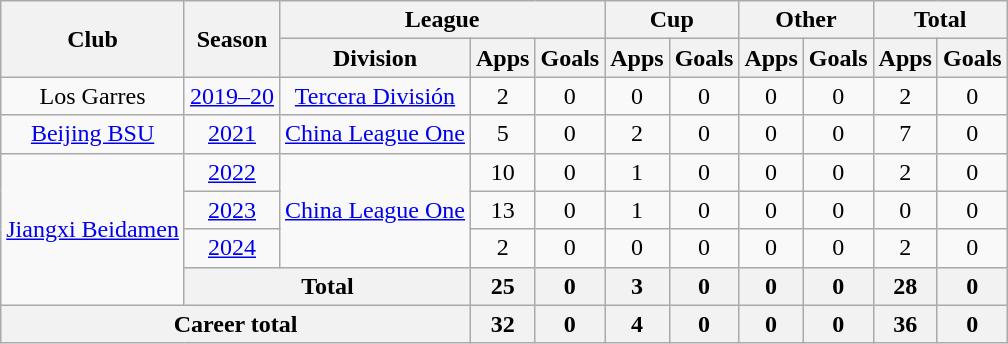<table class="wikitable" style="text-align: center">
<tr>
<th rowspan="2">Club</th>
<th rowspan="2">Season</th>
<th colspan="3">League</th>
<th colspan="2">Cup</th>
<th colspan="2">Other</th>
<th colspan="2">Total</th>
</tr>
<tr>
<th>Division</th>
<th>Apps</th>
<th>Goals</th>
<th>Apps</th>
<th>Goals</th>
<th>Apps</th>
<th>Goals</th>
<th>Apps</th>
<th>Goals</th>
</tr>
<tr>
<td>Los Garres</td>
<td><a href='#'>2019–20</a></td>
<td><a href='#'>Tercera División</a></td>
<td>2</td>
<td>0</td>
<td>0</td>
<td>0</td>
<td>0</td>
<td>0</td>
<td>2</td>
<td>0</td>
</tr>
<tr>
<td><a href='#'>Beijing BSU</a></td>
<td><a href='#'>2021</a></td>
<td><a href='#'>China League One</a></td>
<td>5</td>
<td>0</td>
<td>2</td>
<td>0</td>
<td>0</td>
<td>0</td>
<td>7</td>
<td>0</td>
</tr>
<tr>
<td rowspan="4"><a href='#'>Jiangxi Beidamen</a></td>
<td><a href='#'>2022</a></td>
<td rowspan="3"><a href='#'>China League One</a></td>
<td>10</td>
<td>0</td>
<td>1</td>
<td>0</td>
<td>0</td>
<td>0</td>
<td>2</td>
<td>0</td>
</tr>
<tr>
<td><a href='#'>2023</a></td>
<td>13</td>
<td>0</td>
<td>1</td>
<td>0</td>
<td>0</td>
<td>0</td>
<td>0</td>
<td>0</td>
</tr>
<tr>
<td><a href='#'>2024</a></td>
<td>2</td>
<td>0</td>
<td>0</td>
<td>0</td>
<td>0</td>
<td>0</td>
<td>2</td>
<td>0</td>
</tr>
<tr>
<th colspan=2>Total</th>
<th>25</th>
<th>0</th>
<th>3</th>
<th>0</th>
<th>0</th>
<th>0</th>
<th>28</th>
<th>0</th>
</tr>
<tr>
<th colspan=3>Career total</th>
<th>32</th>
<th>0</th>
<th>4</th>
<th>0</th>
<th>0</th>
<th>0</th>
<th>36</th>
<th>0</th>
</tr>
</table>
